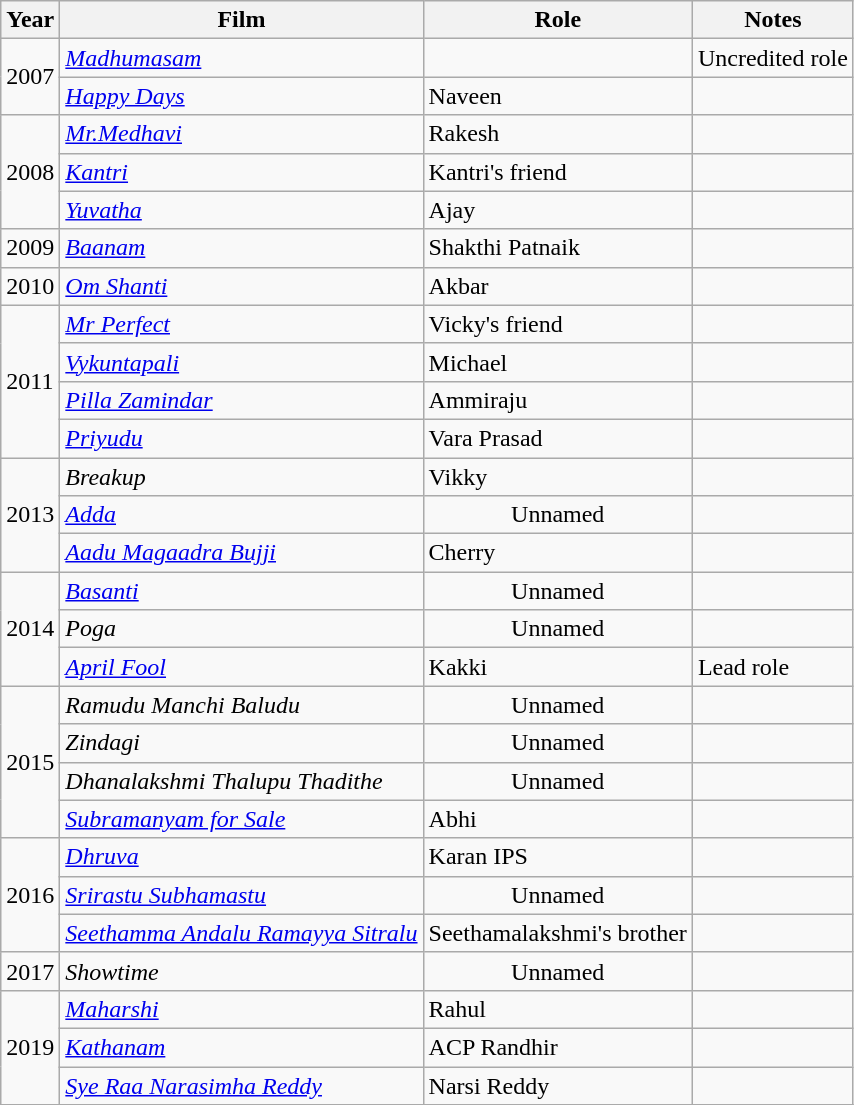<table class="wikitable">
<tr>
<th>Year</th>
<th>Film</th>
<th>Role</th>
<th>Notes</th>
</tr>
<tr>
<td rowspan="2">2007</td>
<td><em><a href='#'>Madhumasam</a></em></td>
<td></td>
<td>Uncredited role</td>
</tr>
<tr>
<td><em><a href='#'>Happy Days</a></em></td>
<td>Naveen</td>
<td></td>
</tr>
<tr>
<td rowspan="3">2008</td>
<td><em><a href='#'>Mr.Medhavi</a></em></td>
<td>Rakesh</td>
<td></td>
</tr>
<tr>
<td><em><a href='#'>Kantri</a></em></td>
<td>Kantri's friend</td>
<td></td>
</tr>
<tr>
<td><em><a href='#'>Yuvatha</a></em></td>
<td>Ajay</td>
<td></td>
</tr>
<tr>
<td>2009</td>
<td><em><a href='#'>Baanam</a></em></td>
<td>Shakthi Patnaik</td>
<td></td>
</tr>
<tr>
<td>2010</td>
<td><em><a href='#'>Om Shanti</a></em></td>
<td>Akbar</td>
<td></td>
</tr>
<tr>
<td rowspan="4">2011</td>
<td><em><a href='#'>Mr Perfect</a></em></td>
<td>Vicky's friend</td>
<td></td>
</tr>
<tr>
<td><em><a href='#'>Vykuntapali</a></em></td>
<td>Michael</td>
<td></td>
</tr>
<tr>
<td><em><a href='#'>Pilla Zamindar</a></em></td>
<td>Ammiraju</td>
<td></td>
</tr>
<tr>
<td><em><a href='#'>Priyudu</a></em></td>
<td>Vara Prasad</td>
<td></td>
</tr>
<tr>
<td rowspan="3">2013</td>
<td><em>Breakup</em></td>
<td>Vikky</td>
<td></td>
</tr>
<tr>
<td><em><a href='#'>Adda</a></em></td>
<td style="text-align: center;">Unnamed</td>
<td></td>
</tr>
<tr>
<td><em><a href='#'>Aadu Magaadra Bujji</a></em></td>
<td>Cherry</td>
</tr>
<tr>
<td rowspan="3">2014</td>
<td><em><a href='#'>Basanti</a></em></td>
<td style="text-align: center;">Unnamed</td>
<td></td>
</tr>
<tr>
<td><em>Poga</em></td>
<td style="text-align: center;">Unnamed</td>
<td></td>
</tr>
<tr>
<td><em><a href='#'>April Fool</a></em></td>
<td>Kakki</td>
<td>Lead role</td>
</tr>
<tr>
<td rowspan="4">2015</td>
<td><em>Ramudu Manchi Baludu</em></td>
<td style="text-align: center;">Unnamed</td>
</tr>
<tr>
<td><em>Zindagi</em></td>
<td style="text-align: center;">Unnamed</td>
<td></td>
</tr>
<tr>
<td><em>Dhanalakshmi Thalupu Thadithe</em></td>
<td style="text-align: center;">Unnamed</td>
<td></td>
</tr>
<tr>
<td><em><a href='#'>Subramanyam for Sale</a></em></td>
<td>Abhi</td>
<td></td>
</tr>
<tr>
<td rowspan="3">2016</td>
<td><em><a href='#'>Dhruva</a></em></td>
<td>Karan IPS</td>
<td></td>
</tr>
<tr>
<td><em><a href='#'>Srirastu Subhamastu</a></em></td>
<td style="text-align: center;">Unnamed</td>
<td></td>
</tr>
<tr>
<td><em><a href='#'>Seethamma Andalu Ramayya Sitralu</a></em></td>
<td>Seethamalakshmi's brother</td>
<td></td>
</tr>
<tr>
<td>2017</td>
<td><em>Showtime</em></td>
<td style="text-align: center;">Unnamed</td>
</tr>
<tr>
<td rowspan="3">2019</td>
<td><em><a href='#'>Maharshi</a></em></td>
<td>Rahul</td>
<td></td>
</tr>
<tr>
<td><em><a href='#'>Kathanam</a></em></td>
<td>ACP Randhir</td>
</tr>
<tr>
<td><em><a href='#'>Sye Raa Narasimha Reddy</a></em></td>
<td>Narsi Reddy</td>
<td></td>
</tr>
<tr>
</tr>
</table>
